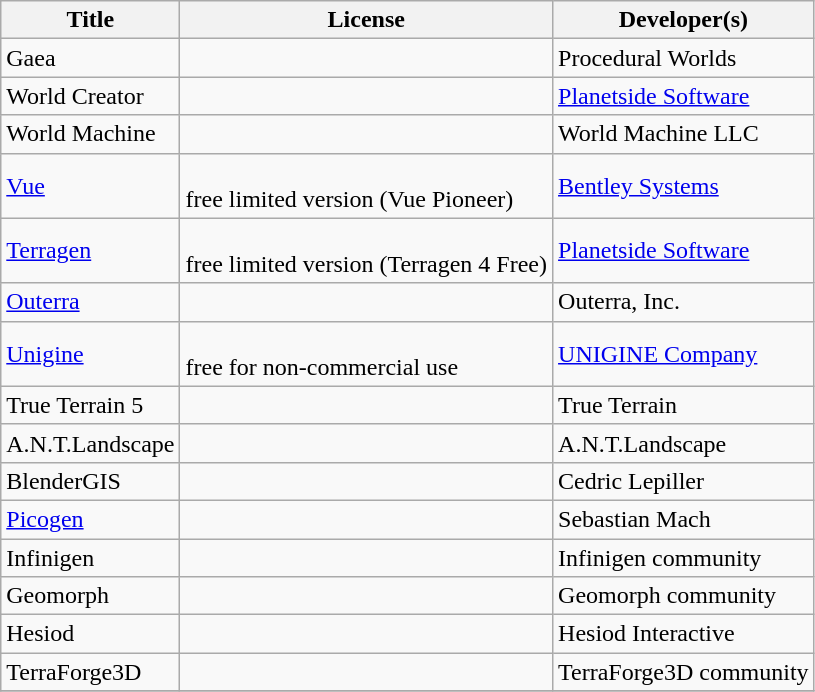<table class="wikitable sortable">
<tr>
<th>Title</th>
<th>License</th>
<th>Developer(s)</th>
</tr>
<tr>
<td>Gaea</td>
<td></td>
<td>Procedural Worlds</td>
</tr>
<tr>
<td>World Creator</td>
<td></td>
<td><a href='#'>Planetside Software</a></td>
</tr>
<tr>
<td>World Machine</td>
<td></td>
<td>World Machine LLC</td>
</tr>
<tr>
<td><a href='#'>Vue</a></td>
<td> <br> free limited version (Vue Pioneer)</td>
<td><a href='#'>Bentley Systems</a></td>
</tr>
<tr>
<td><a href='#'>Terragen</a></td>
<td> <br> free limited version (Terragen 4 Free)</td>
<td><a href='#'>Planetside Software</a></td>
</tr>
<tr>
<td><a href='#'>Outerra</a></td>
<td></td>
<td>Outerra, Inc.</td>
</tr>
<tr>
<td><a href='#'>Unigine</a></td>
<td> <br> free for non-commercial use</td>
<td><a href='#'>UNIGINE Company</a></td>
</tr>
<tr>
<td>True Terrain 5</td>
<td></td>
<td>True Terrain</td>
</tr>
<tr>
<td>A.N.T.Landscape</td>
<td></td>
<td>A.N.T.Landscape </td>
</tr>
<tr>
<td>BlenderGIS</td>
<td></td>
<td>Cedric Lepiller</td>
</tr>
<tr>
<td><a href='#'>Picogen</a></td>
<td></td>
<td>Sebastian Mach</td>
</tr>
<tr>
<td>Infinigen</td>
<td></td>
<td>Infinigen community</td>
</tr>
<tr>
<td>Geomorph</td>
<td></td>
<td>Geomorph community</td>
</tr>
<tr>
<td>Hesiod</td>
<td></td>
<td>Hesiod Interactive</td>
</tr>
<tr>
<td>TerraForge3D</td>
<td></td>
<td>TerraForge3D community</td>
</tr>
<tr>
</tr>
</table>
